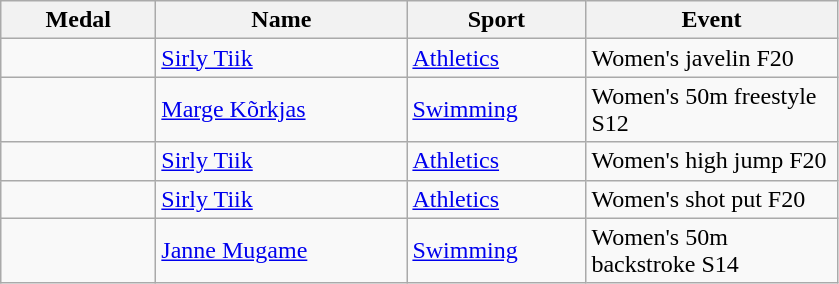<table class="wikitable">
<tr>
<th style="width:6em">Medal</th>
<th style="width:10em">Name</th>
<th style="width:7em">Sport</th>
<th style="width:10em">Event</th>
</tr>
<tr>
<td></td>
<td><a href='#'>Sirly Tiik</a></td>
<td><a href='#'>Athletics</a></td>
<td>Women's javelin F20</td>
</tr>
<tr>
<td></td>
<td><a href='#'>Marge Kõrkjas</a></td>
<td><a href='#'>Swimming</a></td>
<td>Women's 50m freestyle S12</td>
</tr>
<tr>
<td></td>
<td><a href='#'>Sirly Tiik</a></td>
<td><a href='#'>Athletics</a></td>
<td>Women's high jump F20</td>
</tr>
<tr>
<td></td>
<td><a href='#'>Sirly Tiik</a></td>
<td><a href='#'>Athletics</a></td>
<td>Women's shot put F20</td>
</tr>
<tr>
<td></td>
<td><a href='#'>Janne Mugame</a></td>
<td><a href='#'>Swimming</a></td>
<td>Women's 50m backstroke S14</td>
</tr>
</table>
